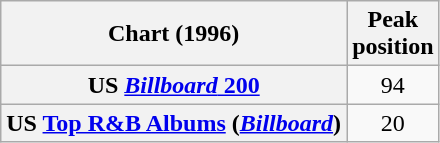<table class="wikitable sortable plainrowheaders" style="text-align:center">
<tr>
<th scope="col">Chart (1996)</th>
<th scope="col">Peak<br>position</th>
</tr>
<tr>
<th scope="row">US <a href='#'><em>Billboard</em> 200</a></th>
<td>94</td>
</tr>
<tr>
<th scope="row">US <a href='#'>Top R&B Albums</a> (<em><a href='#'>Billboard</a></em>)</th>
<td>20</td>
</tr>
</table>
